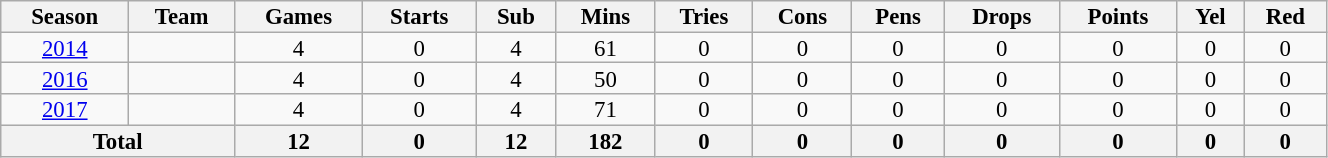<table class="wikitable" style="text-align:center; line-height:90%; font-size:95%; width:70%;">
<tr>
<th>Season</th>
<th>Team</th>
<th>Games</th>
<th>Starts</th>
<th>Sub</th>
<th>Mins</th>
<th>Tries</th>
<th>Cons</th>
<th>Pens</th>
<th>Drops</th>
<th>Points</th>
<th>Yel</th>
<th>Red</th>
</tr>
<tr>
<td><a href='#'>2014</a></td>
<td></td>
<td>4</td>
<td>0</td>
<td>4</td>
<td>61</td>
<td>0</td>
<td>0</td>
<td>0</td>
<td>0</td>
<td>0</td>
<td>0</td>
<td>0</td>
</tr>
<tr>
<td><a href='#'>2016</a></td>
<td></td>
<td>4</td>
<td>0</td>
<td>4</td>
<td>50</td>
<td>0</td>
<td>0</td>
<td>0</td>
<td>0</td>
<td>0</td>
<td>0</td>
<td>0</td>
</tr>
<tr>
<td><a href='#'>2017</a></td>
<td></td>
<td>4</td>
<td>0</td>
<td>4</td>
<td>71</td>
<td>0</td>
<td>0</td>
<td>0</td>
<td>0</td>
<td>0</td>
<td>0</td>
<td>0</td>
</tr>
<tr>
<th colspan="2">Total</th>
<th>12</th>
<th>0</th>
<th>12</th>
<th>182</th>
<th>0</th>
<th>0</th>
<th>0</th>
<th>0</th>
<th>0</th>
<th>0</th>
<th>0</th>
</tr>
</table>
